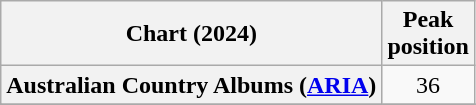<table class="wikitable sortable plainrowheaders" style="text-align:center">
<tr>
<th scope="col">Chart (2024)</th>
<th scope="col">Peak<br>position</th>
</tr>
<tr>
<th scope="row">Australian Country Albums (<a href='#'>ARIA</a>)</th>
<td>36</td>
</tr>
<tr>
</tr>
<tr>
</tr>
<tr>
</tr>
</table>
